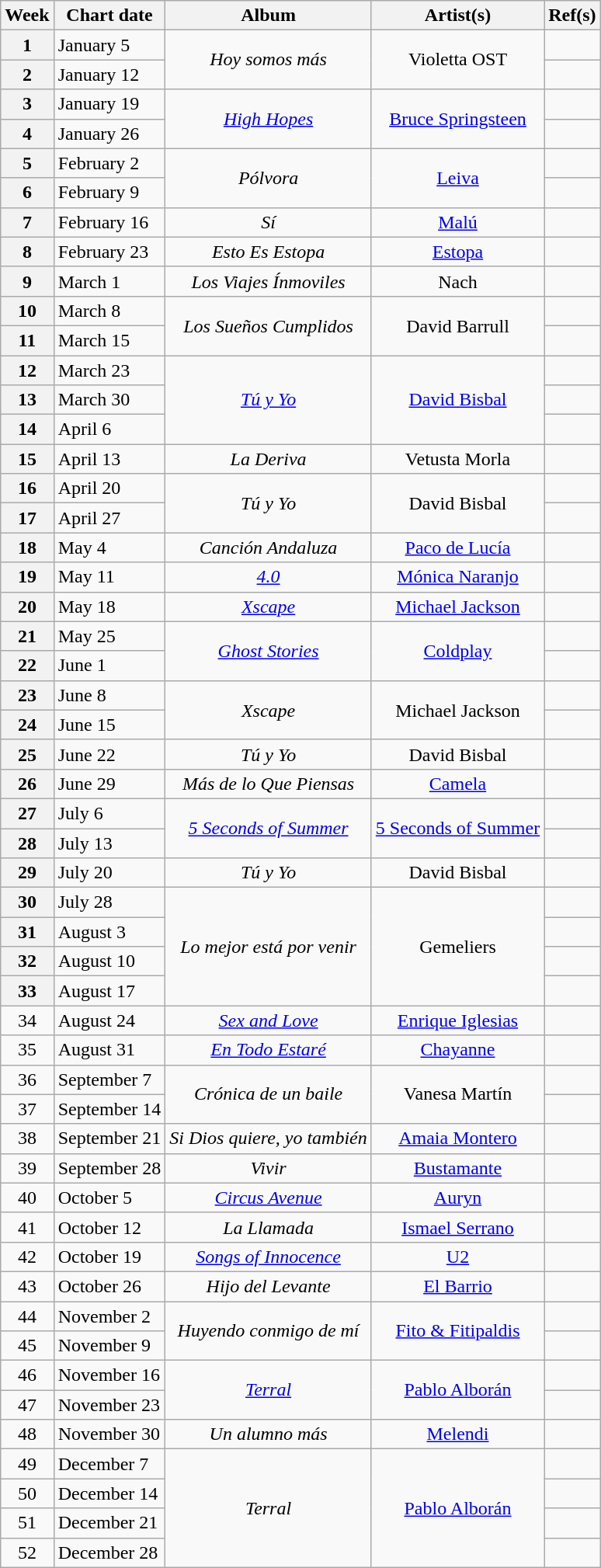<table class="wikitable" style="text-align: center;">
<tr>
<th>Week</th>
<th>Chart date</th>
<th>Album</th>
<th>Artist(s)</th>
<th>Ref(s)</th>
</tr>
<tr>
<th>1</th>
<td style="text-align: left;">January 5</td>
<td rowspan=2><em>Hoy somos más</em></td>
<td rowspan=2>Violetta OST</td>
<td></td>
</tr>
<tr>
<th>2</th>
<td style="text-align: left;">January 12</td>
<td></td>
</tr>
<tr>
<th>3</th>
<td style="text-align: left;">January 19</td>
<td rowspan=2><em><a href='#'>High Hopes</a></em></td>
<td rowspan=2><a href='#'>Bruce Springsteen</a></td>
<td></td>
</tr>
<tr>
<th>4</th>
<td style="text-align: left;">January 26</td>
<td></td>
</tr>
<tr>
<th>5</th>
<td style="text-align: left;">February 2</td>
<td rowspan=2><em>Pólvora</em></td>
<td rowspan=2><a href='#'>Leiva</a></td>
<td></td>
</tr>
<tr>
<th>6</th>
<td style="text-align: left;">February 9</td>
<td></td>
</tr>
<tr>
<th>7</th>
<td style="text-align: left;">February 16</td>
<td><em>Sí</em></td>
<td><a href='#'>Malú</a></td>
<td></td>
</tr>
<tr>
<th>8</th>
<td style="text-align: left;">February 23</td>
<td><em>Esto Es Estopa</em></td>
<td><a href='#'>Estopa</a></td>
<td></td>
</tr>
<tr>
<th>9</th>
<td style="text-align: left;">March 1</td>
<td><em>Los Viajes Ínmoviles</em></td>
<td>Nach</td>
<td></td>
</tr>
<tr>
<th>10</th>
<td style="text-align: left;">March 8</td>
<td rowspan=2><em>Los Sueños Cumplidos</em></td>
<td rowspan=2>David Barrull</td>
<td></td>
</tr>
<tr>
<th>11</th>
<td style="text-align: left;">March 15</td>
<td></td>
</tr>
<tr>
<th>12</th>
<td style="text-align: left;">March 23</td>
<td rowspan=3><em><a href='#'>Tú y Yo</a></em></td>
<td rowspan=3><a href='#'>David Bisbal</a></td>
<td></td>
</tr>
<tr>
<th>13</th>
<td style="text-align: left;">March 30</td>
<td></td>
</tr>
<tr>
<th>14</th>
<td style="text-align: left;">April 6</td>
<td></td>
</tr>
<tr>
<th>15</th>
<td style="text-align: left;">April 13</td>
<td><em>La Deriva</em></td>
<td>Vetusta Morla</td>
<td></td>
</tr>
<tr>
<th>16</th>
<td style="text-align: left;">April 20</td>
<td rowspan=2><em>Tú y Yo</em></td>
<td rowspan=2>David Bisbal</td>
<td></td>
</tr>
<tr>
<th>17</th>
<td style="text-align: left;">April 27</td>
<td></td>
</tr>
<tr>
<th>18</th>
<td style="text-align: left;">May 4</td>
<td><em>Canción Andaluza</em></td>
<td><a href='#'>Paco de Lucía</a></td>
<td></td>
</tr>
<tr>
<th>19</th>
<td style="text-align: left;">May 11</td>
<td><em><a href='#'>4.0</a></em></td>
<td><a href='#'>Mónica Naranjo</a></td>
<td></td>
</tr>
<tr>
<th>20</th>
<td style="text-align: left;">May 18</td>
<td><em><a href='#'>Xscape</a></em></td>
<td><a href='#'>Michael Jackson</a></td>
<td></td>
</tr>
<tr>
<th>21</th>
<td style="text-align: left;">May 25</td>
<td rowspan="2"><em><a href='#'>Ghost Stories</a></em></td>
<td rowspan="2"><a href='#'>Coldplay</a></td>
<td></td>
</tr>
<tr>
<th>22</th>
<td style="text-align: left;">June 1</td>
<td></td>
</tr>
<tr>
<th>23</th>
<td style="text-align: left;">June 8</td>
<td rowspan="2"><em>Xscape</em></td>
<td rowspan="2">Michael Jackson</td>
<td></td>
</tr>
<tr>
<th>24</th>
<td style="text-align: left;">June 15</td>
<td></td>
</tr>
<tr>
<th>25</th>
<td style="text-align: left;">June 22</td>
<td><em>Tú y Yo</em></td>
<td>David Bisbal</td>
<td></td>
</tr>
<tr>
<th>26</th>
<td style="text-align: left;">June 29</td>
<td><em>Más de lo Que Piensas</em></td>
<td><a href='#'>Camela</a></td>
<td></td>
</tr>
<tr>
<th>27</th>
<td style="text-align: left;">July 6</td>
<td rowspan ="2"><em><a href='#'>5 Seconds of Summer</a></em></td>
<td rowspan ="2"><a href='#'>5 Seconds of Summer</a></td>
<td></td>
</tr>
<tr>
<th>28</th>
<td style="text-align: left;">July 13</td>
<td></td>
</tr>
<tr>
<th>29</th>
<td style="text-align: left;">July 20</td>
<td><em>Tú y Yo</em></td>
<td>David Bisbal</td>
<td></td>
</tr>
<tr>
<th>30</th>
<td style="text-align: left;">July 28</td>
<td rowspan="4"><em>Lo mejor está por venir</em></td>
<td rowspan="4">Gemeliers</td>
<td></td>
</tr>
<tr>
<th>31</th>
<td style="text-align: left;">August 3</td>
<td></td>
</tr>
<tr>
<th>32</th>
<td style="text-align: left;">August 10</td>
<td></td>
</tr>
<tr>
<th>33</th>
<td style="text-align: left;">August 17</td>
<td></td>
</tr>
<tr>
<td>34</td>
<td style="text-align: left;">August 24</td>
<td><em><a href='#'>Sex and Love</a></em></td>
<td><a href='#'>Enrique Iglesias</a></td>
<td></td>
</tr>
<tr>
<td>35</td>
<td style="text-align: left;">August 31</td>
<td><em><a href='#'>En Todo Estaré</a></em></td>
<td><a href='#'>Chayanne</a></td>
<td></td>
</tr>
<tr>
<td>36</td>
<td style="text-align: left;">September 7</td>
<td rowspan="2"><em>Crónica de un baile</em></td>
<td rowspan="2">Vanesa Martín</td>
<td></td>
</tr>
<tr>
<td>37</td>
<td style="text-align: left;">September 14</td>
<td></td>
</tr>
<tr>
<td>38</td>
<td style="text-align: left;">September 21</td>
<td><em>Si Dios quiere, yo también</em></td>
<td><a href='#'>Amaia Montero</a></td>
<td></td>
</tr>
<tr>
<td>39</td>
<td style="text-align: left;">September 28</td>
<td><em>Vivir</em></td>
<td><a href='#'>Bustamante</a></td>
<td></td>
</tr>
<tr>
<td>40</td>
<td style="text-align: left;">October 5</td>
<td><em><a href='#'>Circus Avenue</a></em></td>
<td><a href='#'>Auryn</a></td>
<td></td>
</tr>
<tr>
<td>41</td>
<td style="text-align: left;">October 12</td>
<td><em>La Llamada</em></td>
<td><a href='#'>Ismael Serrano</a></td>
<td></td>
</tr>
<tr>
<td>42</td>
<td style="text-align: left;">October 19</td>
<td><em><a href='#'>Songs of Innocence</a></em></td>
<td><a href='#'>U2</a></td>
<td></td>
</tr>
<tr>
<td>43</td>
<td style="text-align: left;">October 26</td>
<td><em>Hijo del Levante</em></td>
<td><a href='#'>El Barrio</a></td>
<td></td>
</tr>
<tr>
<td>44</td>
<td style="text-align: left;">November 2</td>
<td rowspan="2"><em>Huyendo conmigo de mí</em></td>
<td rowspan="2"><a href='#'>Fito & Fitipaldis</a></td>
<td></td>
</tr>
<tr>
<td>45</td>
<td style="text-align: left;">November 9</td>
<td></td>
</tr>
<tr>
<td>46</td>
<td style="text-align: left;">November 16</td>
<td rowspan="2"><em><a href='#'>Terral</a></em></td>
<td rowspan="2"><a href='#'>Pablo Alborán</a></td>
<td></td>
</tr>
<tr>
<td>47</td>
<td style="text-align: left;">November 23</td>
<td></td>
</tr>
<tr>
<td>48</td>
<td style="text-align: left;">November 30</td>
<td><em>Un alumno más</em></td>
<td><a href='#'>Melendi</a></td>
<td></td>
</tr>
<tr>
<td>49</td>
<td style="text-align: left;">December 7</td>
<td rowspan="4"><em>Terral</em></td>
<td rowspan="4"><a href='#'>Pablo Alborán</a></td>
<td></td>
</tr>
<tr>
<td>50</td>
<td style="text-align: left;">December 14</td>
<td></td>
</tr>
<tr>
<td>51</td>
<td style="text-align: left;">December 21</td>
<td></td>
</tr>
<tr>
<td>52</td>
<td style="text-align: left;">December 28</td>
<td></td>
</tr>
</table>
